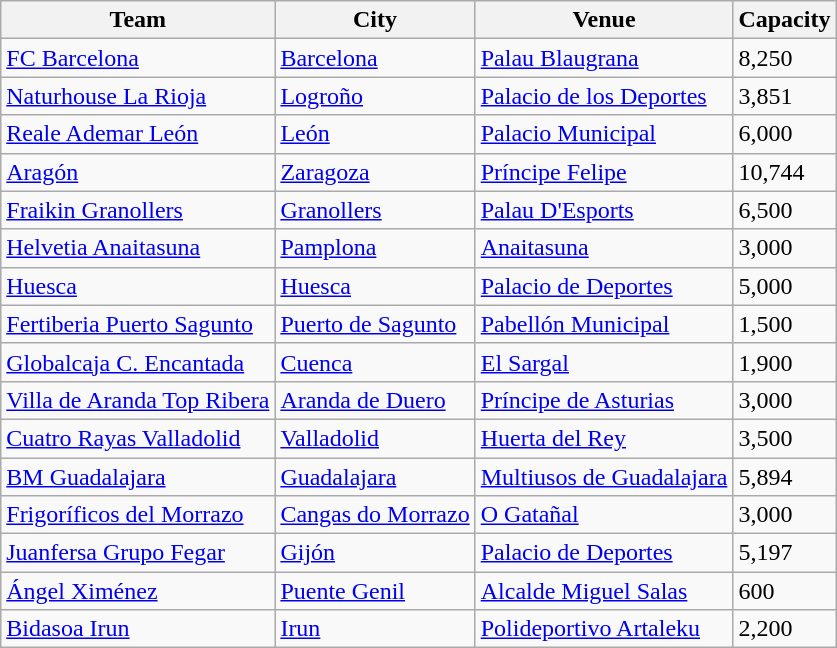<table class="wikitable sortable">
<tr>
<th>Team</th>
<th>City</th>
<th>Venue</th>
<th>Capacity</th>
</tr>
<tr>
<td><a href='#'>FC Barcelona</a></td>
<td><a href='#'>Barcelona</a></td>
<td><a href='#'>Palau Blaugrana</a></td>
<td>8,250</td>
</tr>
<tr>
<td><a href='#'>Naturhouse La Rioja</a></td>
<td><a href='#'>Logroño</a></td>
<td><a href='#'>Palacio de los Deportes</a></td>
<td>3,851</td>
</tr>
<tr>
<td><a href='#'>Reale Ademar León</a></td>
<td><a href='#'>León</a></td>
<td><a href='#'>Palacio Municipal</a></td>
<td>6,000</td>
</tr>
<tr>
<td><a href='#'>Aragón</a></td>
<td><a href='#'>Zaragoza</a></td>
<td><a href='#'>Príncipe Felipe</a></td>
<td>10,744</td>
</tr>
<tr>
<td><a href='#'>Fraikin Granollers</a></td>
<td><a href='#'>Granollers</a></td>
<td><a href='#'>Palau D'Esports</a></td>
<td>6,500</td>
</tr>
<tr>
<td><a href='#'>Helvetia Anaitasuna</a></td>
<td><a href='#'>Pamplona</a></td>
<td><a href='#'>Anaitasuna</a></td>
<td>3,000</td>
</tr>
<tr>
<td><a href='#'>Huesca</a></td>
<td><a href='#'>Huesca</a></td>
<td><a href='#'>Palacio de Deportes</a></td>
<td>5,000</td>
</tr>
<tr>
<td><a href='#'>Fertiberia Puerto Sagunto</a></td>
<td><a href='#'>Puerto de Sagunto</a></td>
<td><a href='#'>Pabellón Municipal</a></td>
<td>1,500</td>
</tr>
<tr>
<td><a href='#'>Globalcaja C. Encantada</a></td>
<td><a href='#'>Cuenca</a></td>
<td><a href='#'>El Sargal</a></td>
<td>1,900</td>
</tr>
<tr>
<td><a href='#'>Villa de Aranda Top Ribera</a></td>
<td><a href='#'>Aranda de Duero</a></td>
<td><a href='#'>Príncipe de Asturias</a></td>
<td>3,000</td>
</tr>
<tr>
<td><a href='#'>Cuatro Rayas Valladolid</a></td>
<td><a href='#'>Valladolid</a></td>
<td><a href='#'>Huerta del Rey</a></td>
<td>3,500</td>
</tr>
<tr>
<td><a href='#'>BM Guadalajara</a></td>
<td><a href='#'>Guadalajara</a></td>
<td><a href='#'>Multiusos de Guadalajara</a></td>
<td>5,894</td>
</tr>
<tr>
<td><a href='#'>Frigoríficos del Morrazo</a></td>
<td><a href='#'>Cangas do Morrazo</a></td>
<td><a href='#'>O Gatañal</a></td>
<td>3,000</td>
</tr>
<tr>
<td><a href='#'>Juanfersa Grupo Fegar</a></td>
<td><a href='#'>Gijón</a></td>
<td><a href='#'>Palacio de Deportes</a></td>
<td>5,197</td>
</tr>
<tr>
<td><a href='#'>Ángel Ximénez</a></td>
<td><a href='#'>Puente Genil</a></td>
<td><a href='#'>Alcalde Miguel Salas</a></td>
<td>600</td>
</tr>
<tr>
<td><a href='#'>Bidasoa Irun</a></td>
<td><a href='#'>Irun</a></td>
<td><a href='#'>Polideportivo Artaleku</a></td>
<td>2,200</td>
</tr>
</table>
